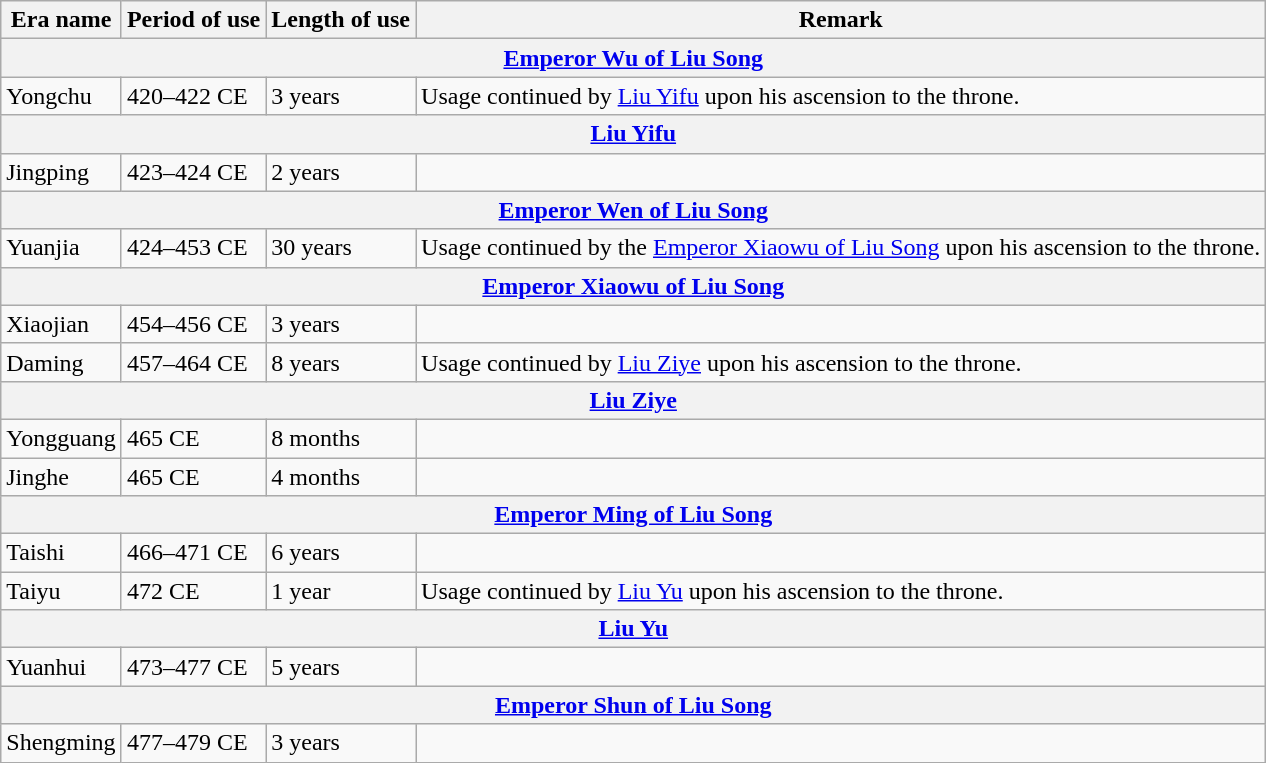<table class="wikitable">
<tr>
<th>Era name</th>
<th>Period of use</th>
<th>Length of use</th>
<th>Remark</th>
</tr>
<tr>
<th colspan="4"><a href='#'>Emperor Wu of Liu Song</a><br></th>
</tr>
<tr>
<td>Yongchu<br></td>
<td>420–422 CE</td>
<td>3 years</td>
<td>Usage continued by <a href='#'>Liu Yifu</a> upon his ascension to the throne.</td>
</tr>
<tr>
<th colspan="4"><a href='#'>Liu Yifu</a><br></th>
</tr>
<tr>
<td>Jingping<br></td>
<td>423–424 CE</td>
<td>2 years</td>
<td></td>
</tr>
<tr>
<th colspan="4"><a href='#'>Emperor Wen of Liu Song</a><br></th>
</tr>
<tr>
<td>Yuanjia<br></td>
<td>424–453 CE</td>
<td>30 years</td>
<td>Usage continued by the <a href='#'>Emperor Xiaowu of Liu Song</a> upon his ascension to the throne.</td>
</tr>
<tr>
<th colspan="4"><a href='#'>Emperor Xiaowu of Liu Song</a><br></th>
</tr>
<tr>
<td>Xiaojian<br></td>
<td>454–456 CE</td>
<td>3 years</td>
<td></td>
</tr>
<tr>
<td>Daming<br></td>
<td>457–464 CE</td>
<td>8 years</td>
<td>Usage continued by <a href='#'>Liu Ziye</a> upon his ascension to the throne.</td>
</tr>
<tr>
<th colspan="4"><a href='#'>Liu Ziye</a><br></th>
</tr>
<tr>
<td>Yongguang<br></td>
<td>465 CE</td>
<td>8 months</td>
<td></td>
</tr>
<tr>
<td>Jinghe<br></td>
<td>465 CE</td>
<td>4 months</td>
<td></td>
</tr>
<tr>
<th colspan="4"><a href='#'>Emperor Ming of Liu Song</a><br></th>
</tr>
<tr>
<td>Taishi<br></td>
<td>466–471 CE</td>
<td>6 years</td>
<td></td>
</tr>
<tr>
<td>Taiyu<br></td>
<td>472 CE</td>
<td>1 year</td>
<td>Usage continued by <a href='#'>Liu Yu</a> upon his ascension to the throne.</td>
</tr>
<tr>
<th colspan="4"><a href='#'>Liu Yu</a><br></th>
</tr>
<tr>
<td>Yuanhui<br></td>
<td>473–477 CE</td>
<td>5 years</td>
<td></td>
</tr>
<tr>
<th colspan="4"><a href='#'>Emperor Shun of Liu Song</a><br></th>
</tr>
<tr>
<td>Shengming<br></td>
<td>477–479 CE</td>
<td>3 years</td>
<td></td>
</tr>
</table>
